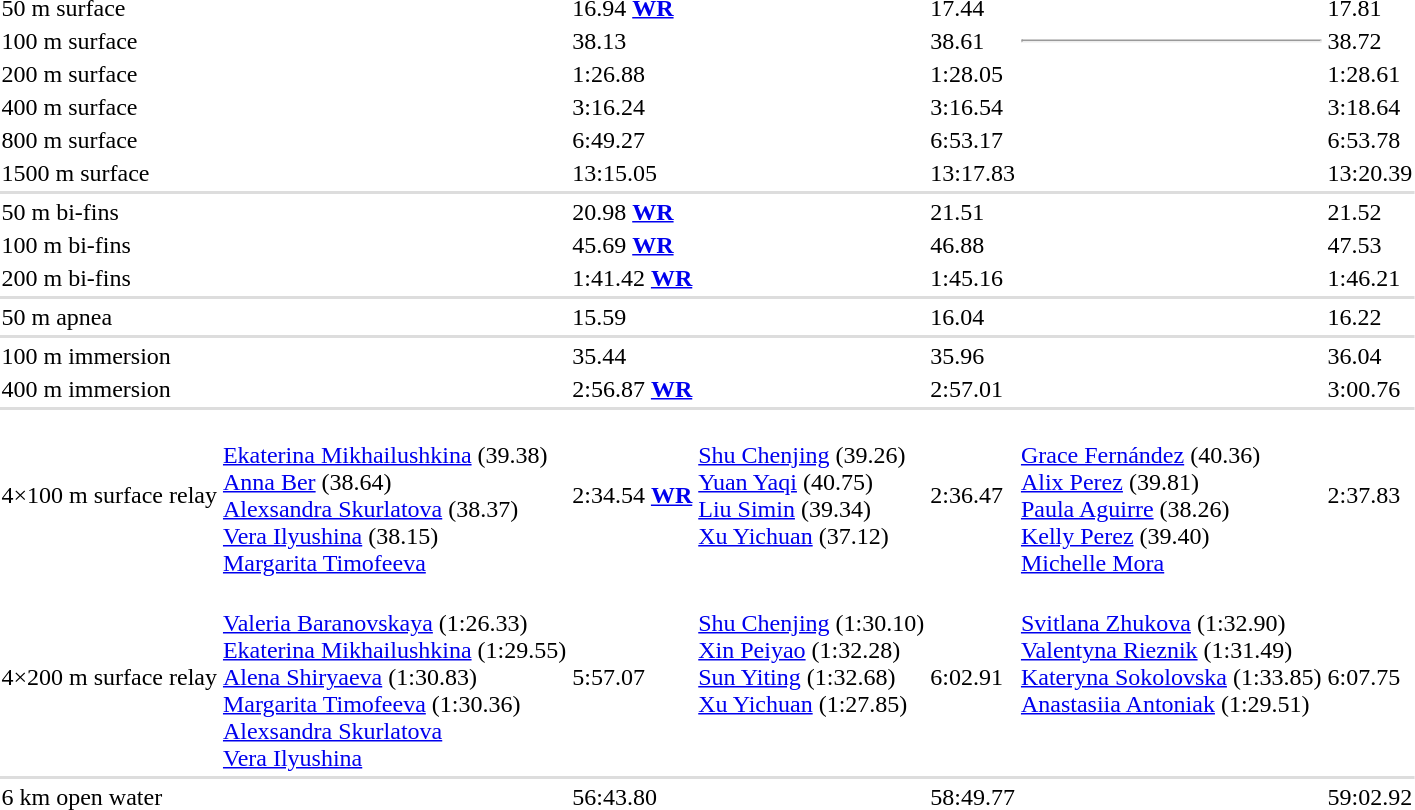<table>
<tr>
<td>50 m surface</td>
<td></td>
<td>16.94 <strong><a href='#'>WR</a></strong></td>
<td></td>
<td>17.44</td>
<td></td>
<td>17.81</td>
</tr>
<tr>
<td>100 m surface</td>
<td></td>
<td>38.13</td>
<td></td>
<td>38.61</td>
<td><hr></td>
<td>38.72</td>
</tr>
<tr>
<td>200 m surface</td>
<td></td>
<td>1:26.88</td>
<td></td>
<td>1:28.05</td>
<td></td>
<td>1:28.61</td>
</tr>
<tr>
<td>400 m surface</td>
<td></td>
<td>3:16.24</td>
<td></td>
<td>3:16.54</td>
<td></td>
<td>3:18.64</td>
</tr>
<tr>
<td>800 m surface</td>
<td></td>
<td>6:49.27</td>
<td></td>
<td>6:53.17</td>
<td></td>
<td>6:53.78</td>
</tr>
<tr>
<td>1500 m surface</td>
<td></td>
<td>13:15.05</td>
<td></td>
<td>13:17.83</td>
<td></td>
<td>13:20.39</td>
</tr>
<tr bgcolor=#DDDDDD>
<td colspan=7></td>
</tr>
<tr>
<td>50 m bi-fins</td>
<td></td>
<td>20.98 <strong><a href='#'>WR</a></strong></td>
<td></td>
<td>21.51</td>
<td></td>
<td>21.52</td>
</tr>
<tr>
<td>100 m bi-fins</td>
<td></td>
<td>45.69 <strong><a href='#'>WR</a></strong></td>
<td></td>
<td>46.88</td>
<td></td>
<td>47.53</td>
</tr>
<tr>
<td>200 m bi-fins</td>
<td></td>
<td>1:41.42 <strong><a href='#'>WR</a></strong></td>
<td></td>
<td>1:45.16</td>
<td></td>
<td>1:46.21</td>
</tr>
<tr bgcolor=#DDDDDD>
<td colspan=7></td>
</tr>
<tr>
<td>50 m apnea</td>
<td></td>
<td>15.59</td>
<td></td>
<td>16.04</td>
<td></td>
<td>16.22</td>
</tr>
<tr bgcolor=#DDDDDD>
<td colspan=7></td>
</tr>
<tr>
<td>100 m immersion</td>
<td></td>
<td>35.44</td>
<td></td>
<td>35.96</td>
<td></td>
<td>36.04</td>
</tr>
<tr>
<td>400 m immersion</td>
<td></td>
<td>2:56.87 <strong><a href='#'>WR</a></strong></td>
<td></td>
<td>2:57.01</td>
<td></td>
<td>3:00.76</td>
</tr>
<tr bgcolor=#DDDDDD>
<td colspan=7></td>
</tr>
<tr>
<td>4×100 m surface relay</td>
<td valign="top"><br><a href='#'>Ekaterina Mikhailushkina</a> (39.38)<br><a href='#'>Anna Ber</a> (38.64)<br><a href='#'>Alexsandra Skurlatova</a> (38.37)<br><a href='#'>Vera Ilyushina</a> (38.15)<br><a href='#'>Margarita Timofeeva</a></td>
<td>2:34.54 <strong><a href='#'>WR</a></strong></td>
<td valign="top"><br><a href='#'>Shu Chenjing</a> (39.26)<br><a href='#'>Yuan Yaqi</a> (40.75)<br><a href='#'>Liu Simin</a> (39.34)<br><a href='#'>Xu Yichuan</a> (37.12)</td>
<td>2:36.47</td>
<td valign="top"><br><a href='#'>Grace Fernández</a> (40.36)<br><a href='#'>Alix Perez</a> (39.81)<br><a href='#'>Paula Aguirre</a> (38.26)<br><a href='#'>Kelly Perez</a> (39.40)<br><a href='#'>Michelle Mora</a></td>
<td>2:37.83</td>
</tr>
<tr>
<td>4×200 m surface relay</td>
<td valign="top"><br><a href='#'>Valeria Baranovskaya</a> (1:26.33)<br><a href='#'>Ekaterina Mikhailushkina</a> (1:29.55)<br><a href='#'>Alena Shiryaeva</a> (1:30.83)<br><a href='#'>Margarita Timofeeva</a> (1:30.36)<br><a href='#'>Alexsandra Skurlatova</a><br><a href='#'>Vera Ilyushina</a></td>
<td>5:57.07</td>
<td valign="top"><br><a href='#'>Shu Chenjing</a> (1:30.10)<br><a href='#'>Xin Peiyao</a> (1:32.28)<br><a href='#'>Sun Yiting</a> (1:32.68)<br><a href='#'>Xu Yichuan</a> (1:27.85)</td>
<td>6:02.91</td>
<td valign="top"><br><a href='#'>Svitlana Zhukova</a> (1:32.90)<br><a href='#'>Valentyna Rieznik</a> (1:31.49)<br><a href='#'>Kateryna Sokolovska</a> (1:33.85)<br><a href='#'>Anastasiia Antoniak</a> (1:29.51)</td>
<td>6:07.75</td>
</tr>
<tr bgcolor=#DDDDDD>
<td colspan=7></td>
</tr>
<tr>
<td>6 km open water</td>
<td></td>
<td>56:43.80</td>
<td></td>
<td>58:49.77</td>
<td></td>
<td>59:02.92</td>
</tr>
</table>
